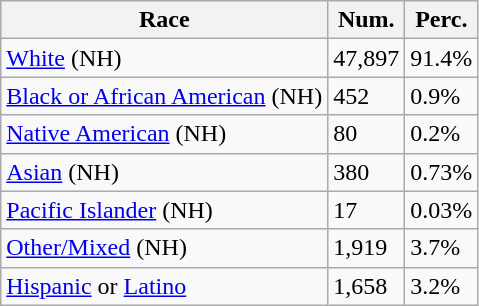<table class="wikitable">
<tr>
<th>Race</th>
<th>Num.</th>
<th>Perc.</th>
</tr>
<tr>
<td><a href='#'>White</a> (NH)</td>
<td>47,897</td>
<td>91.4%</td>
</tr>
<tr>
<td><a href='#'>Black or African American</a> (NH)</td>
<td>452</td>
<td>0.9%</td>
</tr>
<tr>
<td><a href='#'>Native American</a> (NH)</td>
<td>80</td>
<td>0.2%</td>
</tr>
<tr>
<td><a href='#'>Asian</a> (NH)</td>
<td>380</td>
<td>0.73%</td>
</tr>
<tr>
<td><a href='#'>Pacific Islander</a> (NH)</td>
<td>17</td>
<td>0.03%</td>
</tr>
<tr>
<td><a href='#'>Other/Mixed</a> (NH)</td>
<td>1,919</td>
<td>3.7%</td>
</tr>
<tr>
<td><a href='#'>Hispanic</a> or <a href='#'>Latino</a></td>
<td>1,658</td>
<td>3.2%</td>
</tr>
</table>
